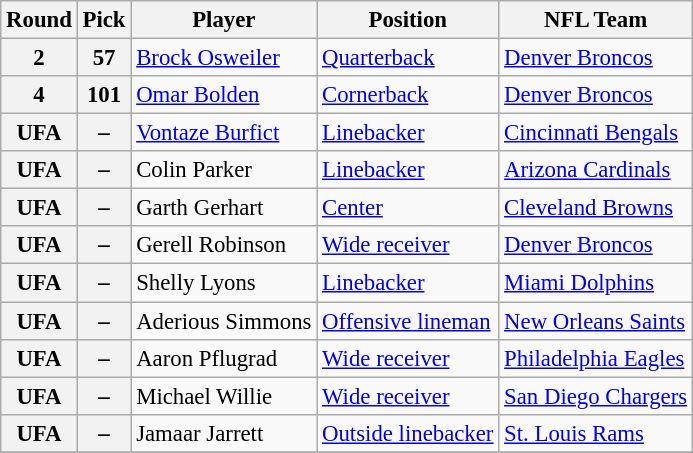<table class="wikitable" style="font-size: 95%;">
<tr |>
<th>Round</th>
<th>Pick</th>
<th>Player</th>
<th>Position</th>
<th>NFL Team</th>
</tr>
<tr>
<th>2</th>
<th>57</th>
<td><a href='#'>Brock Osweiler</a></td>
<td><a href='#'>Quarterback</a></td>
<td><a href='#'>Denver Broncos</a></td>
</tr>
<tr>
<th>4</th>
<th>101</th>
<td><a href='#'>Omar Bolden</a></td>
<td><a href='#'>Cornerback</a></td>
<td><a href='#'>Denver Broncos</a></td>
</tr>
<tr>
<th>UFA</th>
<th>–</th>
<td><a href='#'>Vontaze Burfict</a></td>
<td><a href='#'>Linebacker</a></td>
<td><a href='#'>Cincinnati Bengals</a></td>
</tr>
<tr>
<th>UFA</th>
<th>–</th>
<td>Colin Parker</td>
<td><a href='#'>Linebacker</a></td>
<td><a href='#'>Arizona Cardinals</a></td>
</tr>
<tr>
<th>UFA</th>
<th>–</th>
<td>Garth Gerhart</td>
<td><a href='#'>Center</a></td>
<td><a href='#'>Cleveland Browns</a></td>
</tr>
<tr>
<th>UFA</th>
<th>–</th>
<td>Gerell Robinson</td>
<td><a href='#'>Wide receiver</a></td>
<td><a href='#'>Denver Broncos</a></td>
</tr>
<tr>
<th>UFA</th>
<th>–</th>
<td>Shelly Lyons</td>
<td><a href='#'>Linebacker</a></td>
<td><a href='#'>Miami Dolphins</a></td>
</tr>
<tr>
<th>UFA</th>
<th>–</th>
<td>Aderious Simmons</td>
<td><a href='#'>Offensive lineman</a></td>
<td><a href='#'>New Orleans Saints</a></td>
</tr>
<tr>
<th>UFA</th>
<th>–</th>
<td>Aaron Pflugrad</td>
<td><a href='#'>Wide receiver</a></td>
<td><a href='#'>Philadelphia Eagles</a></td>
</tr>
<tr>
<th>UFA</th>
<th>–</th>
<td>Michael Willie</td>
<td><a href='#'>Wide receiver</a></td>
<td><a href='#'>San Diego Chargers</a></td>
</tr>
<tr>
<th>UFA</th>
<th>–</th>
<td>Jamaar Jarrett</td>
<td><a href='#'>Outside linebacker</a></td>
<td><a href='#'>St. Louis Rams</a></td>
</tr>
<tr>
</tr>
</table>
